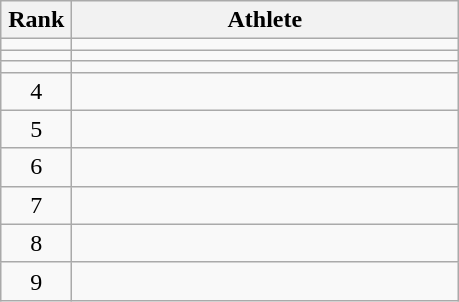<table class="wikitable" style="text-align: center;">
<tr>
<th width=40>Rank</th>
<th width=250>Athlete</th>
</tr>
<tr>
<td></td>
<td align=left></td>
</tr>
<tr>
<td></td>
<td align=left></td>
</tr>
<tr>
<td></td>
<td align=left></td>
</tr>
<tr>
<td>4</td>
<td align=left></td>
</tr>
<tr>
<td>5</td>
<td align=left></td>
</tr>
<tr>
<td>6</td>
<td align=left></td>
</tr>
<tr>
<td>7</td>
<td align=left></td>
</tr>
<tr>
<td>8</td>
<td align=left></td>
</tr>
<tr>
<td>9</td>
<td align=left></td>
</tr>
</table>
